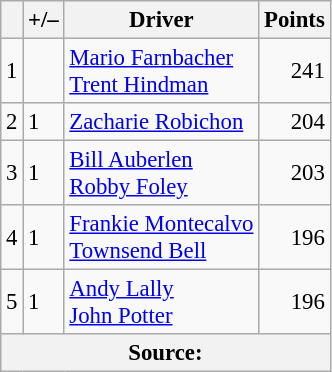<table class="wikitable" style="font-size: 95%;">
<tr>
<th scope="col"></th>
<th scope="col">+/–</th>
<th scope="col">Driver</th>
<th scope="col">Points</th>
</tr>
<tr>
<td align=center>1</td>
<td align="left"></td>
<td> <a href='#'>Mario Farnbacher</a><br> <a href='#'>Trent Hindman</a></td>
<td align=right>241</td>
</tr>
<tr>
<td align=center>2</td>
<td align="left"> 1</td>
<td> <a href='#'>Zacharie Robichon</a></td>
<td align=right>204</td>
</tr>
<tr>
<td align=center>3</td>
<td align="left"> 1</td>
<td> <a href='#'>Bill Auberlen</a><br> <a href='#'>Robby Foley</a></td>
<td align=right>203</td>
</tr>
<tr>
<td align=center>4</td>
<td align="left"> 1</td>
<td> <a href='#'>Frankie Montecalvo</a><br> <a href='#'>Townsend Bell</a></td>
<td align=right>196</td>
</tr>
<tr>
<td align=center>5</td>
<td align="left"> 1</td>
<td> <a href='#'>Andy Lally</a><br> <a href='#'>John Potter</a></td>
<td align=right>196</td>
</tr>
<tr>
<th colspan=5>Source:</th>
</tr>
</table>
